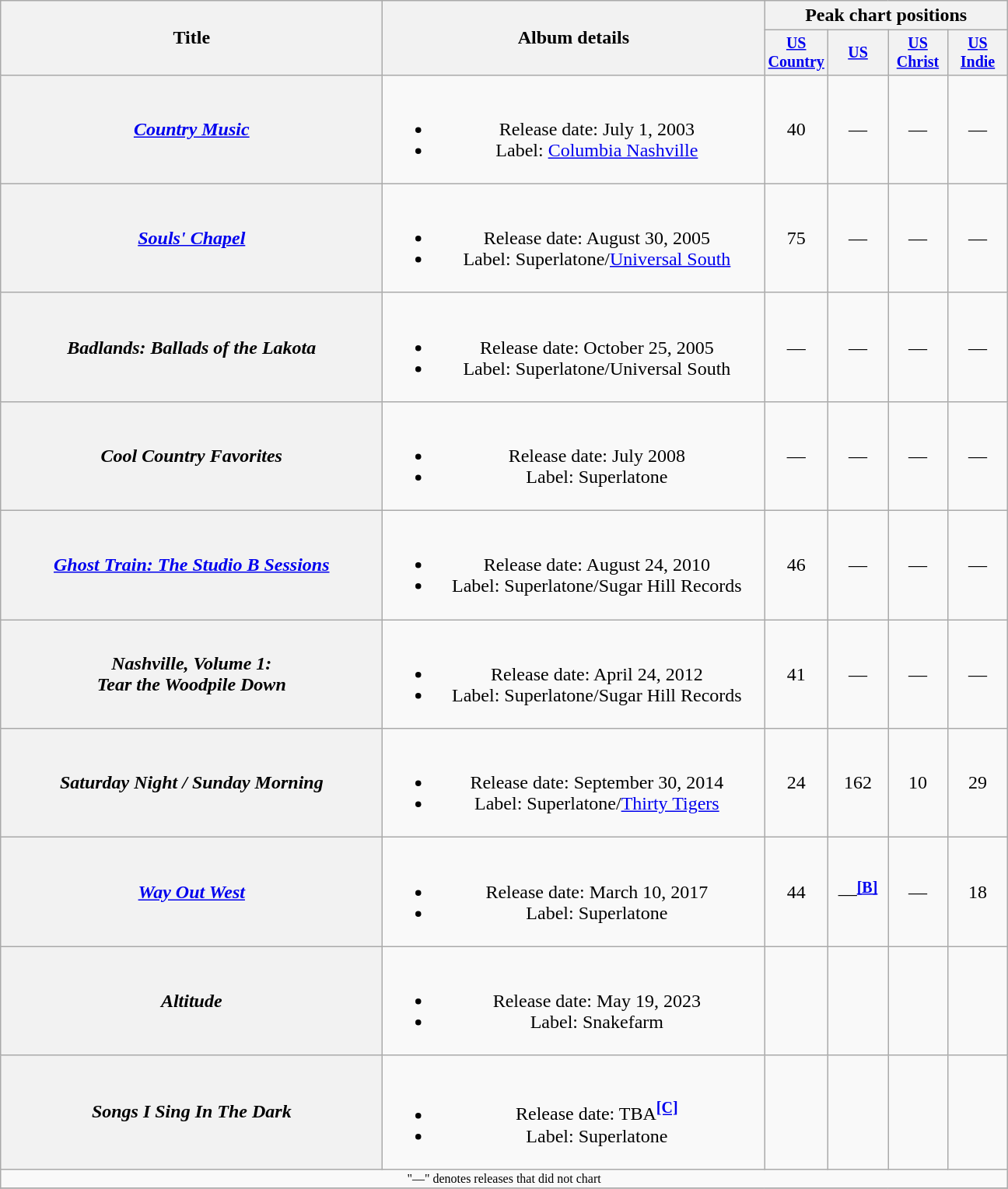<table class="wikitable plainrowheaders" style="text-align:center;">
<tr>
<th rowspan="2" style="width:20em;">Title</th>
<th rowspan="2" style="width:20em;">Album details</th>
<th colspan="4">Peak chart positions</th>
</tr>
<tr style="font-size:smaller;">
<th width="45"><a href='#'>US Country</a><br></th>
<th width="45"><a href='#'>US</a><br></th>
<th width="45"><a href='#'>US Christ</a><br></th>
<th width="45"><a href='#'>US Indie</a><br></th>
</tr>
<tr>
<th scope="row"><em><a href='#'>Country Music</a></em></th>
<td><br><ul><li>Release date: July 1, 2003</li><li>Label: <a href='#'>Columbia Nashville</a></li></ul></td>
<td>40</td>
<td>—</td>
<td>—</td>
<td>—</td>
</tr>
<tr>
<th scope="row"><em><a href='#'>Souls' Chapel</a></em></th>
<td><br><ul><li>Release date: August 30, 2005</li><li>Label: Superlatone/<a href='#'>Universal South</a></li></ul></td>
<td>75</td>
<td>—</td>
<td>—</td>
<td>—</td>
</tr>
<tr>
<th scope="row"><em>Badlands: Ballads of the Lakota</em></th>
<td><br><ul><li>Release date: October 25, 2005</li><li>Label: Superlatone/Universal South</li></ul></td>
<td>—</td>
<td>—</td>
<td>—</td>
<td>—</td>
</tr>
<tr>
<th scope="row"><em>Cool Country Favorites</em></th>
<td><br><ul><li>Release date: July 2008</li><li>Label: Superlatone</li></ul></td>
<td>—</td>
<td>—</td>
<td>—</td>
<td>—</td>
</tr>
<tr>
<th scope="row"><em><a href='#'>Ghost Train: The Studio B Sessions</a></em></th>
<td><br><ul><li>Release date: August 24, 2010</li><li>Label: Superlatone/Sugar Hill Records</li></ul></td>
<td>46</td>
<td>—</td>
<td>—</td>
<td>—</td>
</tr>
<tr>
<th scope="row"><em>Nashville, Volume 1:<br>Tear the Woodpile Down</em></th>
<td><br><ul><li>Release date: April 24, 2012</li><li>Label: Superlatone/Sugar Hill Records</li></ul></td>
<td>41</td>
<td>—</td>
<td>—</td>
<td>—</td>
</tr>
<tr>
<th scope="row"><em>Saturday Night / Sunday Morning</em></th>
<td><br><ul><li>Release date: September 30, 2014</li><li>Label: Superlatone/<a href='#'>Thirty Tigers</a></li></ul></td>
<td>24</td>
<td>162</td>
<td>10</td>
<td>29</td>
</tr>
<tr>
<th scope="row"><em><a href='#'>Way Out West</a></em></th>
<td><br><ul><li>Release date: March 10, 2017</li><li>Label: Superlatone</li></ul></td>
<td>44</td>
<td>—<sup><span></span><a href='#'><strong>[B]</strong></a></sup></td>
<td>—</td>
<td>18</td>
</tr>
<tr>
<th scope="row"><em>Altitude</em></th>
<td><br><ul><li>Release date: May 19, 2023</li><li>Label: Snakefarm</li></ul></td>
<td></td>
<td></td>
<td></td>
<td></td>
</tr>
<tr>
<th scope="row"><em>Songs I Sing In The Dark</em></th>
<td><br><ul><li>Release date: TBA<sup><span></span><a href='#'><strong>[C]</strong></a></sup></li><li>Label: Superlatone</li></ul></td>
<td></td>
<td></td>
<td></td>
<td></td>
</tr>
<tr>
<td colspan="6" style="font-size: 8pt">"—" denotes releases that did not chart</td>
</tr>
<tr>
</tr>
</table>
